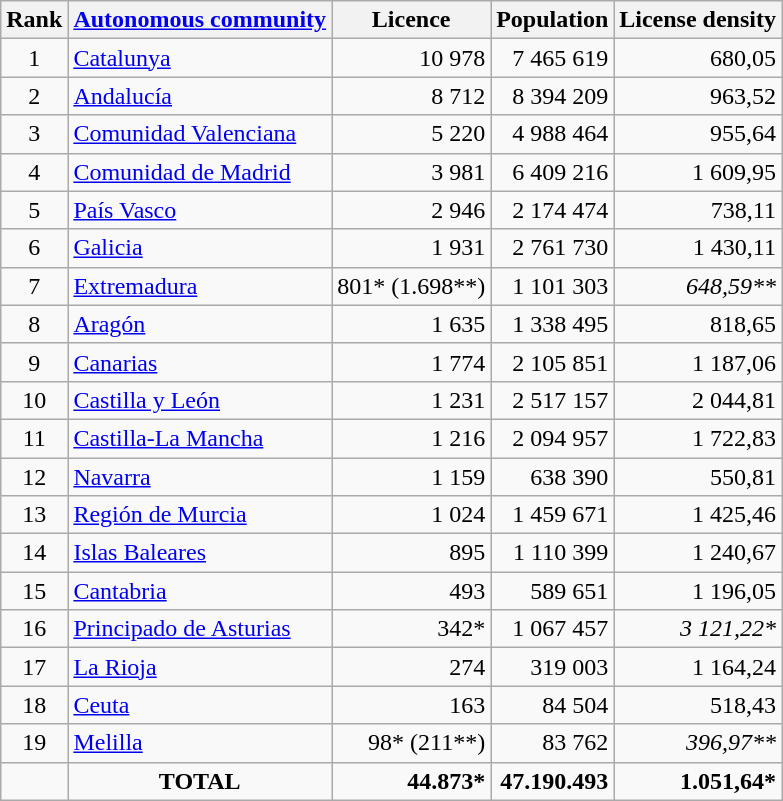<table class="sortable wikitable">
<tr>
<th align="center"><strong>Rank</strong></th>
<th align="center"><strong><a href='#'>Autonomous community</a></strong></th>
<th align="center"><strong>Licence</strong></th>
<th align="center"><strong>Population</strong></th>
<th align="center"><strong>License density</strong></th>
</tr>
<tr>
<td align="center">1</td>
<td> <a href='#'>Catalunya</a></td>
<td align="right">10 978</td>
<td align="right">7 465 619</td>
<td align="right">680,05</td>
</tr>
<tr>
<td align="center">2</td>
<td> <a href='#'>Andalucía</a></td>
<td align="right">8 712</td>
<td align="right">8 394 209</td>
<td align="right">963,52</td>
</tr>
<tr>
<td align="center">3</td>
<td> <a href='#'>Comunidad Valenciana</a></td>
<td align="right">5 220</td>
<td align="right">4 988 464</td>
<td align="right">955,64</td>
</tr>
<tr>
<td align="center">4</td>
<td> <a href='#'>Comunidad de Madrid</a></td>
<td align="right">3 981</td>
<td align="right">6 409 216</td>
<td align="right">1 609,95</td>
</tr>
<tr>
<td align="center">5</td>
<td> <a href='#'>País Vasco</a></td>
<td align="right">2 946</td>
<td align="right">2 174 474</td>
<td align="right">738,11</td>
</tr>
<tr>
<td align="center">6</td>
<td> <a href='#'>Galicia</a></td>
<td align="right">1 931</td>
<td align="right">2 761 730</td>
<td align="right">1 430,11</td>
</tr>
<tr>
<td align="center">7</td>
<td> <a href='#'>Extremadura</a></td>
<td align="right">801* (1.698**)</td>
<td align="right">1 101 303</td>
<td align="right"><em>648,59**</em></td>
</tr>
<tr>
<td align="center">8</td>
<td> <a href='#'>Aragón</a></td>
<td align="right">1 635</td>
<td align="right">1 338 495</td>
<td align="right">818,65</td>
</tr>
<tr>
<td align="center">9</td>
<td> <a href='#'>Canarias</a></td>
<td align="right">1 774</td>
<td align="right">2 105 851</td>
<td align="right">1 187,06</td>
</tr>
<tr>
<td align="center">10</td>
<td> <a href='#'>Castilla y León</a></td>
<td align="right">1 231</td>
<td align="right">2 517 157</td>
<td align="right">2 044,81</td>
</tr>
<tr>
<td align="center">11</td>
<td> <a href='#'>Castilla-La Mancha</a></td>
<td align="right">1 216</td>
<td align="right">2 094 957</td>
<td align="right">1 722,83</td>
</tr>
<tr>
<td align="center">12</td>
<td> <a href='#'>Navarra</a></td>
<td align="right">1 159</td>
<td align="right">638 390</td>
<td align="right">550,81</td>
</tr>
<tr>
<td align="center">13</td>
<td> <a href='#'>Región de Murcia</a></td>
<td align="right">1 024</td>
<td align="right">1 459 671</td>
<td align="right">1 425,46</td>
</tr>
<tr>
<td align="center">14</td>
<td> <a href='#'>Islas Baleares</a></td>
<td align="right">895</td>
<td align="right">1 110 399</td>
<td align="right">1 240,67</td>
</tr>
<tr>
<td align="center">15</td>
<td> <a href='#'>Cantabria</a></td>
<td align="right">493</td>
<td align="right">589 651</td>
<td align="right">1 196,05</td>
</tr>
<tr>
<td align="center">16</td>
<td> <a href='#'>Principado de Asturias</a></td>
<td align="right">342*</td>
<td align="right">1 067 457</td>
<td align="right"><em>3 121,22*</em></td>
</tr>
<tr>
<td align="center">17</td>
<td> <a href='#'>La Rioja</a></td>
<td align="right">274</td>
<td align="right">319 003</td>
<td align="right">1 164,24</td>
</tr>
<tr>
<td align="center">18</td>
<td> <a href='#'>Ceuta</a></td>
<td align="right">163</td>
<td align="right">84 504</td>
<td align="right">518,43</td>
</tr>
<tr>
<td align="center">19</td>
<td> <a href='#'>Melilla</a></td>
<td align="right">98* (211**)</td>
<td align="right">83 762</td>
<td align="right"><em>396,97**</em></td>
</tr>
<tr>
<td></td>
<td align="center"><strong>TOTAL</strong></td>
<td align="right"><strong>44.873*</strong></td>
<td align="right"><strong>47.190.493</strong></td>
<td align="right"><strong>1.051,64*</strong></td>
</tr>
</table>
